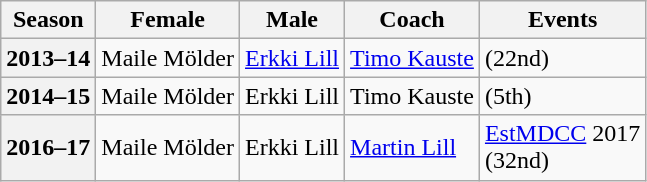<table class="wikitable">
<tr>
<th scope="col">Season</th>
<th scope="col">Female</th>
<th scope="col">Male</th>
<th scope="col">Coach</th>
<th scope="col">Events</th>
</tr>
<tr>
<th scope="row">2013–14</th>
<td>Maile Mölder</td>
<td><a href='#'>Erkki Lill</a></td>
<td><a href='#'>Timo Kauste</a></td>
<td> (22nd)</td>
</tr>
<tr>
<th scope="row">2014–15</th>
<td>Maile Mölder</td>
<td>Erkki Lill</td>
<td>Timo Kauste</td>
<td> (5th)</td>
</tr>
<tr>
<th scope="row">2016–17</th>
<td>Maile Mölder</td>
<td>Erkki Lill</td>
<td><a href='#'>Martin Lill</a></td>
<td><a href='#'>EstMDCC</a> 2017 <br> (32nd)</td>
</tr>
</table>
